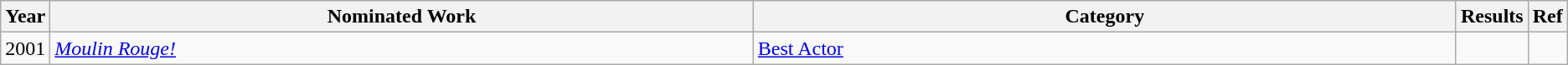<table class="wikitable">
<tr>
<th scope="col" style="width:1em;">Year</th>
<th scope="col" style="width:35em;">Nominated Work</th>
<th scope="col" style="width:35em;">Category</th>
<th scope="col" style="width:1em;">Results</th>
<th scope="col" style="width:1em;">Ref</th>
</tr>
<tr>
<td>2001</td>
<td><em><a href='#'>Moulin Rouge!</a></em></td>
<td><a href='#'>Best Actor</a></td>
<td></td>
<td></td>
</tr>
</table>
